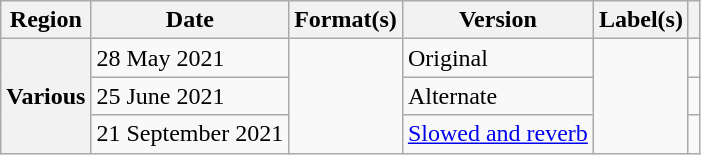<table class="wikitable plainrowheaders">
<tr>
<th scope="col">Region</th>
<th scope="col">Date</th>
<th scope="col">Format(s)</th>
<th>Version</th>
<th scope="col">Label(s)</th>
<th scope="col"></th>
</tr>
<tr>
<th rowspan="3" scope="row">Various</th>
<td>28 May 2021</td>
<td rowspan="3"></td>
<td>Original</td>
<td rowspan="3"></td>
<td style="text-align:center;"></td>
</tr>
<tr>
<td>25 June 2021</td>
<td>Alternate</td>
<td></td>
</tr>
<tr>
<td>21 September 2021</td>
<td><a href='#'>Slowed and reverb</a></td>
<td></td>
</tr>
</table>
